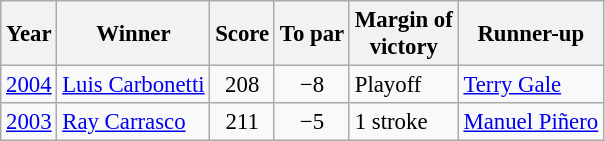<table class="wikitable" style="font-size:95%">
<tr>
<th>Year</th>
<th>Winner</th>
<th>Score</th>
<th>To par</th>
<th>Margin of<br>victory</th>
<th>Runner-up</th>
</tr>
<tr>
<td><a href='#'>2004</a></td>
<td> <a href='#'>Luis Carbonetti</a></td>
<td align=center>208</td>
<td align=center>−8</td>
<td>Playoff</td>
<td> <a href='#'>Terry Gale</a></td>
</tr>
<tr>
<td><a href='#'>2003</a></td>
<td> <a href='#'>Ray Carrasco</a></td>
<td align=center>211</td>
<td align=center>−5</td>
<td>1 stroke</td>
<td> <a href='#'>Manuel Piñero</a></td>
</tr>
</table>
